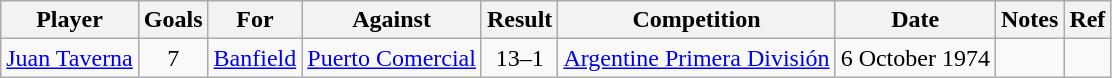<table class="wikitable" style="text-align:center;">
<tr>
<th>Player</th>
<th>Goals</th>
<th>For</th>
<th>Against</th>
<th>Result</th>
<th>Competition</th>
<th>Date</th>
<th>Notes</th>
<th>Ref</th>
</tr>
<tr>
<td align="left"><a href='#'>Juan Taverna</a></td>
<td>7</td>
<td><a href='#'>Banfield</a></td>
<td><a href='#'>Puerto Comercial</a></td>
<td>13–1</td>
<td><a href='#'>Argentine Primera División</a></td>
<td>6 October 1974</td>
<td></td>
<td></td>
</tr>
</table>
